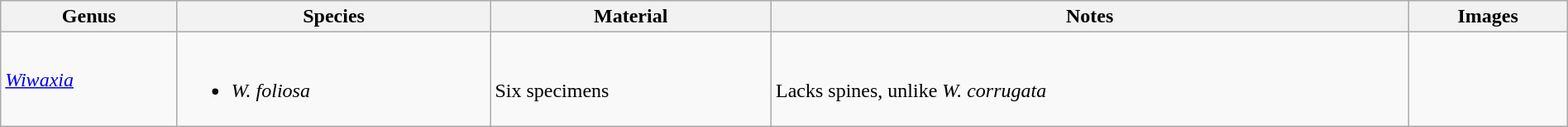<table class="wikitable" style="margin:auto;width:100%;">
<tr>
<th>Genus</th>
<th>Species</th>
<th>Material</th>
<th>Notes</th>
<th>Images</th>
</tr>
<tr>
<td><em><a href='#'>Wiwaxia</a></em></td>
<td><br><ul><li><em>W. foliosa</em></li></ul></td>
<td><br>Six specimens</td>
<td><br>Lacks spines, unlike <em>W. corrugata</em></td>
<td></td>
</tr>
</table>
